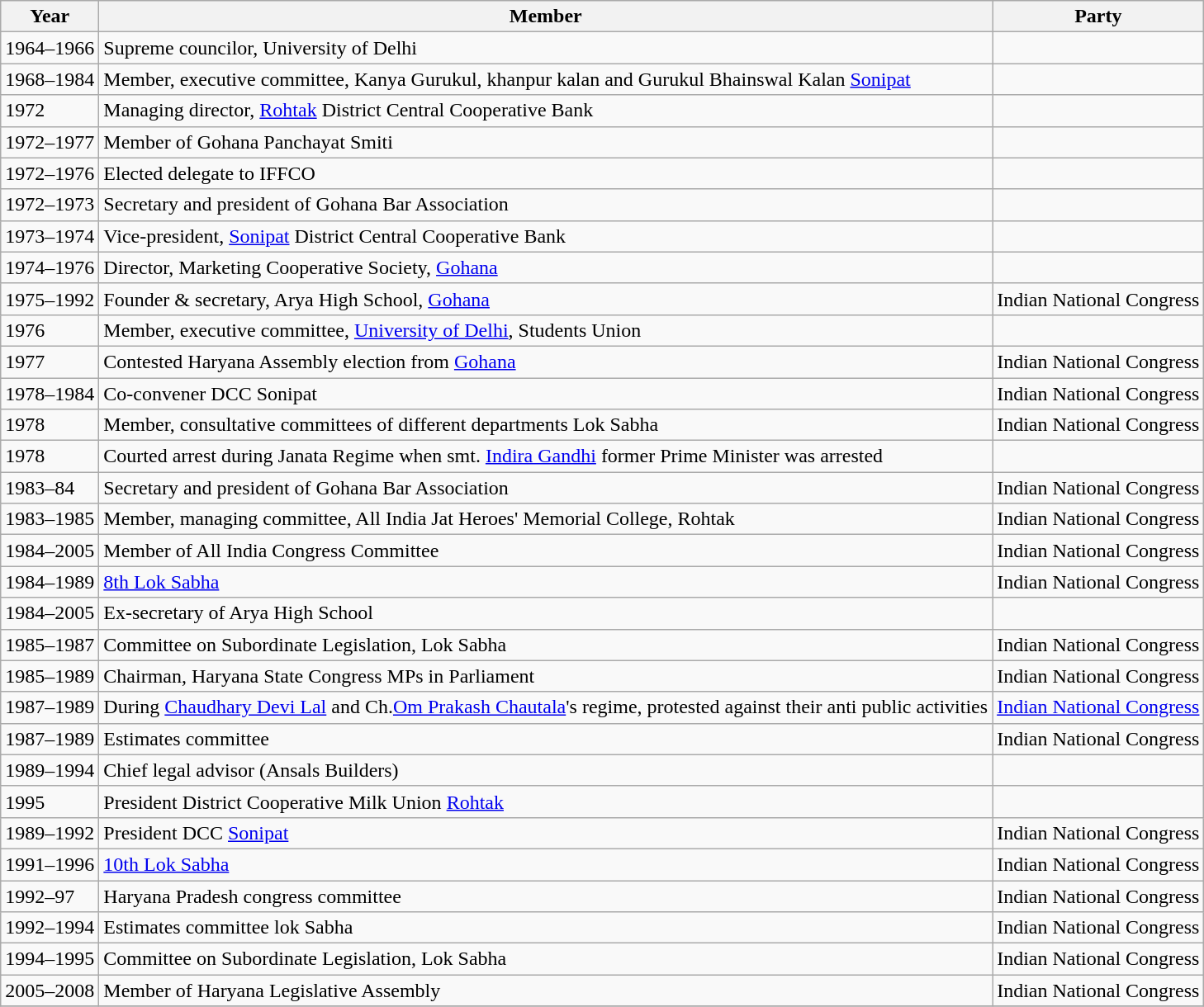<table class="wikitable">
<tr>
<th>Year</th>
<th>Member</th>
<th>Party</th>
</tr>
<tr>
<td>1964–1966</td>
<td>Supreme councilor, University of Delhi</td>
<td></td>
</tr>
<tr>
<td>1968–1984</td>
<td>Member, executive committee, Kanya Gurukul, khanpur kalan and Gurukul Bhainswal Kalan <a href='#'>Sonipat</a></td>
<td></td>
</tr>
<tr>
<td>1972</td>
<td>Managing director, <a href='#'>Rohtak</a> District Central Cooperative Bank</td>
<td></td>
</tr>
<tr>
<td>1972–1977</td>
<td>Member of Gohana Panchayat Smiti</td>
<td></td>
</tr>
<tr>
<td>1972–1976</td>
<td>Elected delegate to IFFCO</td>
<td></td>
</tr>
<tr>
<td>1972–1973</td>
<td>Secretary and president of Gohana Bar Association</td>
<td></td>
</tr>
<tr>
<td>1973–1974</td>
<td>Vice-president, <a href='#'>Sonipat</a> District Central Cooperative Bank</td>
<td></td>
</tr>
<tr>
<td>1974–1976</td>
<td>Director, Marketing Cooperative Society, <a href='#'>Gohana</a></td>
<td></td>
</tr>
<tr>
<td>1975–1992</td>
<td>Founder & secretary, Arya High School, <a href='#'>Gohana</a></td>
<td>Indian National Congress</td>
</tr>
<tr>
<td>1976</td>
<td>Member, executive committee, <a href='#'>University of Delhi</a>, Students Union</td>
<td></td>
</tr>
<tr>
<td>1977</td>
<td>Contested Haryana Assembly election from <a href='#'>Gohana</a></td>
<td>Indian National Congress</td>
</tr>
<tr>
<td>1978–1984</td>
<td>Co-convener DCC Sonipat</td>
<td>Indian National Congress</td>
</tr>
<tr>
<td>1978</td>
<td>Member, consultative committees of different departments Lok Sabha</td>
<td>Indian National Congress</td>
</tr>
<tr>
<td>1978</td>
<td>Courted arrest during Janata Regime when smt. <a href='#'>Indira Gandhi</a> former Prime Minister was arrested</td>
<td></td>
</tr>
<tr>
<td>1983–84</td>
<td>Secretary and president of Gohana Bar Association</td>
<td>Indian National Congress</td>
</tr>
<tr>
<td>1983–1985</td>
<td>Member, managing committee, All India Jat Heroes' Memorial College, Rohtak</td>
<td>Indian National Congress</td>
</tr>
<tr>
<td>1984–2005</td>
<td>Member of All India Congress Committee</td>
<td>Indian National Congress</td>
</tr>
<tr>
<td>1984–1989</td>
<td><a href='#'>8th Lok Sabha</a></td>
<td>Indian National Congress</td>
</tr>
<tr>
<td>1984–2005</td>
<td>Ex-secretary of Arya High School</td>
<td></td>
</tr>
<tr>
<td>1985–1987</td>
<td>Committee on Subordinate Legislation, Lok Sabha</td>
<td>Indian National Congress</td>
</tr>
<tr>
<td>1985–1989</td>
<td>Chairman, Haryana State Congress MPs in Parliament</td>
<td>Indian National Congress</td>
</tr>
<tr>
<td>1987–1989</td>
<td>During <a href='#'>Chaudhary Devi Lal</a> and Ch.<a href='#'>Om Prakash Chautala</a>'s regime, protested against their anti public activities</td>
<td><a href='#'>Indian National Congress</a></td>
</tr>
<tr>
<td>1987–1989</td>
<td>Estimates committee</td>
<td>Indian National Congress</td>
</tr>
<tr>
<td>1989–1994</td>
<td>Chief legal advisor (Ansals Builders)</td>
<td></td>
</tr>
<tr>
<td>1995</td>
<td>President District Cooperative Milk Union <a href='#'>Rohtak</a></td>
<td></td>
</tr>
<tr>
<td>1989–1992</td>
<td>President DCC <a href='#'>Sonipat</a></td>
<td>Indian National Congress</td>
</tr>
<tr>
<td>1991–1996</td>
<td><a href='#'>10th Lok Sabha</a></td>
<td>Indian National Congress</td>
</tr>
<tr>
<td>1992–97</td>
<td>Haryana Pradesh congress committee</td>
<td>Indian National Congress</td>
</tr>
<tr>
<td>1992–1994</td>
<td>Estimates committee lok Sabha</td>
<td>Indian National Congress</td>
</tr>
<tr>
<td>1994–1995</td>
<td>Committee on Subordinate Legislation, Lok Sabha</td>
<td>Indian National Congress</td>
</tr>
<tr>
<td>2005–2008</td>
<td>Member of Haryana Legislative Assembly</td>
<td>Indian National Congress</td>
</tr>
<tr>
</tr>
</table>
